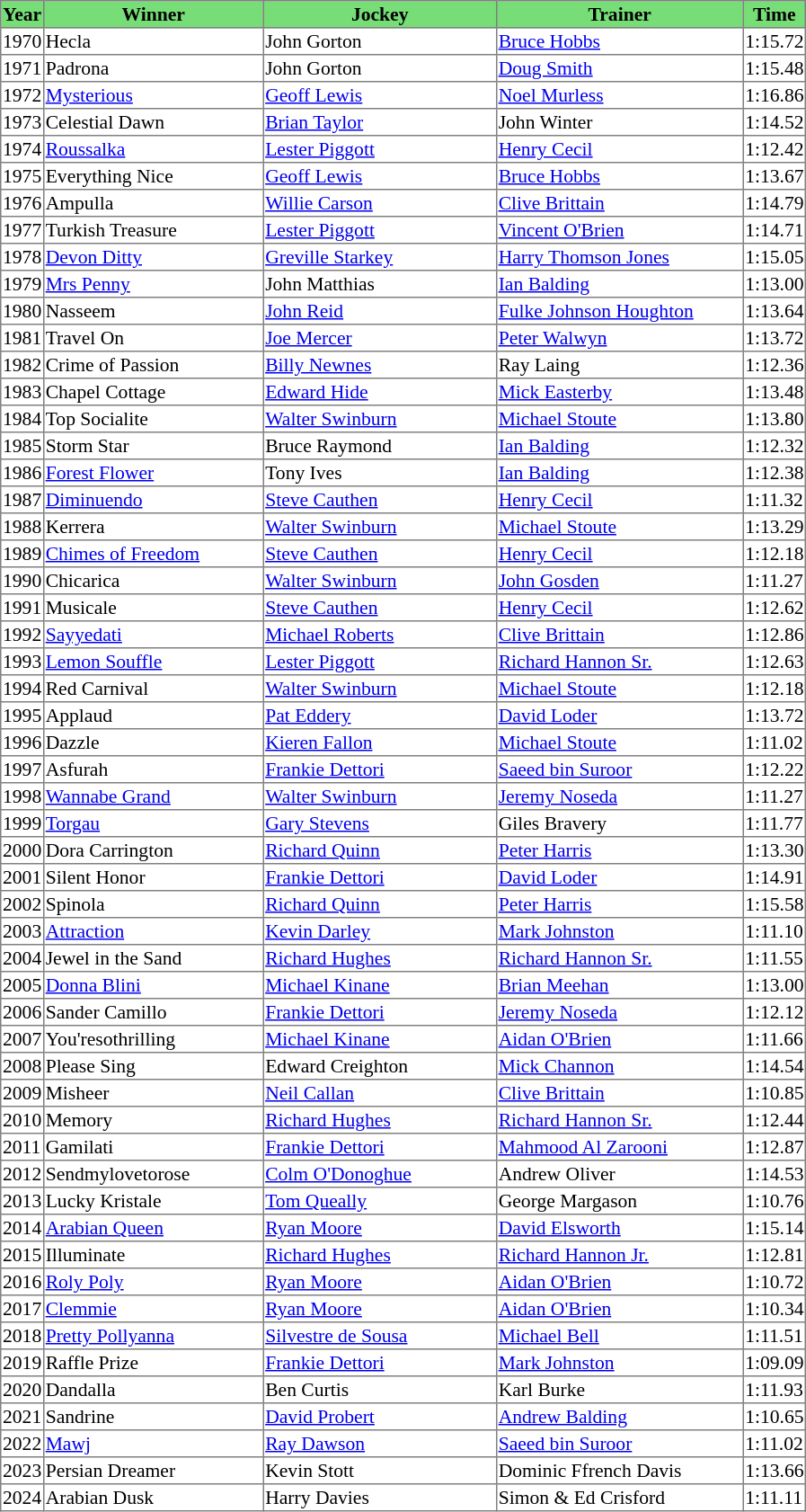<table class = "sortable" | border="1" style="border-collapse: collapse; font-size:90%">
<tr bgcolor="#77dd77" align="center">
<th>Year</th>
<th>Winner</th>
<th>Jockey</th>
<th>Trainer</th>
<th>Time</th>
</tr>
<tr>
<td>1970</td>
<td width=160px>Hecla</td>
<td width=170px>John Gorton</td>
<td width=180px><a href='#'>Bruce Hobbs</a></td>
<td>1:15.72</td>
</tr>
<tr>
<td>1971</td>
<td>Padrona</td>
<td>John Gorton</td>
<td><a href='#'>Doug Smith</a></td>
<td>1:15.48</td>
</tr>
<tr>
<td>1972</td>
<td><a href='#'>Mysterious</a></td>
<td><a href='#'>Geoff Lewis</a></td>
<td><a href='#'>Noel Murless</a></td>
<td>1:16.86</td>
</tr>
<tr>
<td>1973</td>
<td>Celestial Dawn</td>
<td><a href='#'>Brian Taylor</a></td>
<td>John Winter</td>
<td>1:14.52</td>
</tr>
<tr>
<td>1974</td>
<td><a href='#'>Roussalka</a></td>
<td><a href='#'>Lester Piggott</a></td>
<td><a href='#'>Henry Cecil</a></td>
<td>1:12.42</td>
</tr>
<tr>
<td>1975</td>
<td>Everything Nice</td>
<td><a href='#'>Geoff Lewis</a></td>
<td><a href='#'>Bruce Hobbs</a></td>
<td>1:13.67</td>
</tr>
<tr>
<td>1976</td>
<td>Ampulla</td>
<td><a href='#'>Willie Carson</a></td>
<td><a href='#'>Clive Brittain</a></td>
<td>1:14.79</td>
</tr>
<tr>
<td>1977</td>
<td>Turkish Treasure</td>
<td><a href='#'>Lester Piggott</a></td>
<td><a href='#'>Vincent O'Brien</a></td>
<td>1:14.71</td>
</tr>
<tr>
<td>1978</td>
<td><a href='#'>Devon Ditty</a></td>
<td><a href='#'>Greville Starkey</a></td>
<td><a href='#'>Harry Thomson Jones</a></td>
<td>1:15.05</td>
</tr>
<tr>
<td>1979</td>
<td><a href='#'>Mrs Penny</a></td>
<td>John Matthias</td>
<td><a href='#'>Ian Balding</a></td>
<td>1:13.00</td>
</tr>
<tr>
<td>1980</td>
<td>Nasseem</td>
<td><a href='#'>John Reid</a></td>
<td><a href='#'>Fulke Johnson Houghton</a></td>
<td>1:13.64</td>
</tr>
<tr>
<td>1981</td>
<td>Travel On</td>
<td><a href='#'>Joe Mercer</a></td>
<td><a href='#'>Peter Walwyn</a></td>
<td>1:13.72</td>
</tr>
<tr>
<td>1982</td>
<td>Crime of Passion</td>
<td><a href='#'>Billy Newnes</a></td>
<td>Ray Laing</td>
<td>1:12.36</td>
</tr>
<tr>
<td>1983</td>
<td>Chapel Cottage</td>
<td><a href='#'>Edward Hide</a></td>
<td><a href='#'>Mick Easterby</a></td>
<td>1:13.48</td>
</tr>
<tr>
<td>1984</td>
<td>Top Socialite</td>
<td><a href='#'>Walter Swinburn</a></td>
<td><a href='#'>Michael Stoute</a></td>
<td>1:13.80</td>
</tr>
<tr>
<td>1985</td>
<td>Storm Star</td>
<td>Bruce Raymond</td>
<td><a href='#'>Ian Balding</a></td>
<td>1:12.32</td>
</tr>
<tr>
<td>1986</td>
<td><a href='#'>Forest Flower</a></td>
<td>Tony Ives</td>
<td><a href='#'>Ian Balding</a></td>
<td>1:12.38</td>
</tr>
<tr>
<td>1987</td>
<td><a href='#'>Diminuendo</a></td>
<td><a href='#'>Steve Cauthen</a></td>
<td><a href='#'>Henry Cecil</a></td>
<td>1:11.32</td>
</tr>
<tr>
<td>1988</td>
<td>Kerrera</td>
<td><a href='#'>Walter Swinburn</a></td>
<td><a href='#'>Michael Stoute</a></td>
<td>1:13.29</td>
</tr>
<tr>
<td>1989</td>
<td><a href='#'>Chimes of Freedom</a></td>
<td><a href='#'>Steve Cauthen</a></td>
<td><a href='#'>Henry Cecil</a></td>
<td>1:12.18</td>
</tr>
<tr>
<td>1990</td>
<td>Chicarica</td>
<td><a href='#'>Walter Swinburn</a></td>
<td><a href='#'>John Gosden</a></td>
<td>1:11.27</td>
</tr>
<tr>
<td>1991</td>
<td>Musicale</td>
<td><a href='#'>Steve Cauthen</a></td>
<td><a href='#'>Henry Cecil</a></td>
<td>1:12.62</td>
</tr>
<tr>
<td>1992</td>
<td><a href='#'>Sayyedati</a></td>
<td><a href='#'>Michael Roberts</a></td>
<td><a href='#'>Clive Brittain</a></td>
<td>1:12.86</td>
</tr>
<tr>
<td>1993</td>
<td><a href='#'>Lemon Souffle</a></td>
<td><a href='#'>Lester Piggott</a></td>
<td><a href='#'>Richard Hannon Sr.</a></td>
<td>1:12.63</td>
</tr>
<tr>
<td>1994</td>
<td>Red Carnival</td>
<td><a href='#'>Walter Swinburn</a></td>
<td><a href='#'>Michael Stoute</a></td>
<td>1:12.18</td>
</tr>
<tr>
<td>1995</td>
<td>Applaud</td>
<td><a href='#'>Pat Eddery</a></td>
<td><a href='#'>David Loder</a></td>
<td>1:13.72</td>
</tr>
<tr>
<td>1996</td>
<td>Dazzle</td>
<td><a href='#'>Kieren Fallon</a></td>
<td><a href='#'>Michael Stoute</a></td>
<td>1:11.02</td>
</tr>
<tr>
<td>1997</td>
<td>Asfurah</td>
<td><a href='#'>Frankie Dettori</a></td>
<td><a href='#'>Saeed bin Suroor</a></td>
<td>1:12.22</td>
</tr>
<tr>
<td>1998</td>
<td><a href='#'>Wannabe Grand</a></td>
<td><a href='#'>Walter Swinburn</a></td>
<td><a href='#'>Jeremy Noseda</a></td>
<td>1:11.27</td>
</tr>
<tr>
<td>1999</td>
<td><a href='#'>Torgau</a></td>
<td><a href='#'>Gary Stevens</a></td>
<td>Giles Bravery</td>
<td>1:11.77</td>
</tr>
<tr>
<td>2000</td>
<td>Dora Carrington</td>
<td><a href='#'>Richard Quinn</a></td>
<td><a href='#'>Peter Harris</a></td>
<td>1:13.30</td>
</tr>
<tr>
<td>2001</td>
<td>Silent Honor</td>
<td><a href='#'>Frankie Dettori</a></td>
<td><a href='#'>David Loder</a></td>
<td>1:14.91</td>
</tr>
<tr>
<td>2002</td>
<td>Spinola</td>
<td><a href='#'>Richard Quinn</a></td>
<td><a href='#'>Peter Harris</a></td>
<td>1:15.58</td>
</tr>
<tr>
<td>2003</td>
<td><a href='#'>Attraction</a></td>
<td><a href='#'>Kevin Darley</a></td>
<td><a href='#'>Mark Johnston</a></td>
<td>1:11.10</td>
</tr>
<tr>
<td>2004</td>
<td>Jewel in the Sand</td>
<td><a href='#'>Richard Hughes</a></td>
<td><a href='#'>Richard Hannon Sr.</a></td>
<td>1:11.55</td>
</tr>
<tr>
<td>2005</td>
<td><a href='#'>Donna Blini</a></td>
<td><a href='#'>Michael Kinane</a></td>
<td><a href='#'>Brian Meehan</a></td>
<td>1:13.00</td>
</tr>
<tr>
<td>2006</td>
<td>Sander Camillo</td>
<td><a href='#'>Frankie Dettori</a></td>
<td><a href='#'>Jeremy Noseda</a></td>
<td>1:12.12</td>
</tr>
<tr>
<td>2007</td>
<td>You'resothrilling</td>
<td><a href='#'>Michael Kinane</a></td>
<td><a href='#'>Aidan O'Brien</a></td>
<td>1:11.66</td>
</tr>
<tr>
<td>2008</td>
<td>Please Sing</td>
<td>Edward Creighton</td>
<td><a href='#'>Mick Channon</a></td>
<td>1:14.54</td>
</tr>
<tr>
<td>2009</td>
<td>Misheer</td>
<td><a href='#'>Neil Callan</a></td>
<td><a href='#'>Clive Brittain</a></td>
<td>1:10.85</td>
</tr>
<tr>
<td>2010</td>
<td>Memory</td>
<td><a href='#'>Richard Hughes</a></td>
<td><a href='#'>Richard Hannon Sr.</a></td>
<td>1:12.44</td>
</tr>
<tr>
<td>2011</td>
<td>Gamilati</td>
<td><a href='#'>Frankie Dettori</a></td>
<td><a href='#'>Mahmood Al Zarooni</a></td>
<td>1:12.87</td>
</tr>
<tr>
<td>2012</td>
<td>Sendmylovetorose</td>
<td><a href='#'>Colm O'Donoghue</a></td>
<td>Andrew Oliver</td>
<td>1:14.53</td>
</tr>
<tr>
<td>2013</td>
<td>Lucky Kristale</td>
<td><a href='#'>Tom Queally</a></td>
<td>George Margason</td>
<td>1:10.76</td>
</tr>
<tr>
<td>2014</td>
<td><a href='#'>Arabian Queen</a></td>
<td><a href='#'>Ryan Moore</a></td>
<td><a href='#'>David Elsworth</a></td>
<td>1:15.14</td>
</tr>
<tr>
<td>2015</td>
<td>Illuminate</td>
<td><a href='#'>Richard Hughes</a></td>
<td><a href='#'>Richard Hannon Jr.</a></td>
<td>1:12.81</td>
</tr>
<tr>
<td>2016</td>
<td><a href='#'>Roly Poly</a></td>
<td><a href='#'>Ryan Moore</a></td>
<td><a href='#'>Aidan O'Brien</a></td>
<td>1:10.72</td>
</tr>
<tr>
<td>2017</td>
<td><a href='#'>Clemmie</a></td>
<td><a href='#'>Ryan Moore</a></td>
<td><a href='#'>Aidan O'Brien</a></td>
<td>1:10.34</td>
</tr>
<tr>
<td>2018</td>
<td><a href='#'>Pretty Pollyanna</a></td>
<td><a href='#'>Silvestre de Sousa</a></td>
<td><a href='#'>Michael Bell</a></td>
<td>1:11.51</td>
</tr>
<tr>
<td>2019</td>
<td>Raffle Prize</td>
<td><a href='#'>Frankie Dettori</a></td>
<td><a href='#'>Mark Johnston</a></td>
<td>1:09.09</td>
</tr>
<tr>
<td>2020</td>
<td>Dandalla</td>
<td>Ben Curtis</td>
<td>Karl Burke</td>
<td>1:11.93</td>
</tr>
<tr>
<td>2021</td>
<td>Sandrine</td>
<td><a href='#'>David Probert</a></td>
<td><a href='#'>Andrew Balding</a></td>
<td>1:10.65</td>
</tr>
<tr>
<td>2022</td>
<td><a href='#'>Mawj</a></td>
<td><a href='#'>Ray Dawson</a></td>
<td><a href='#'>Saeed bin Suroor</a></td>
<td>1:11.02</td>
</tr>
<tr>
<td>2023</td>
<td>Persian Dreamer</td>
<td>Kevin Stott</td>
<td>Dominic Ffrench Davis</td>
<td>1:13.66</td>
</tr>
<tr>
<td>2024</td>
<td>Arabian Dusk</td>
<td>Harry Davies</td>
<td>Simon & Ed Crisford</td>
<td>1:11.11</td>
</tr>
</table>
